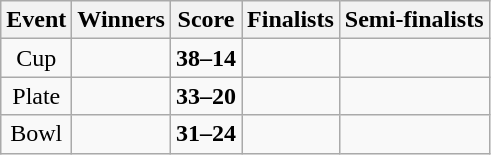<table class="wikitable" style="text-align: center">
<tr>
<th>Event</th>
<th>Winners</th>
<th>Score</th>
<th>Finalists</th>
<th>Semi-finalists</th>
</tr>
<tr>
<td>Cup</td>
<td align=left><strong></strong></td>
<td><strong>38–14</strong></td>
<td align=left></td>
<td align=left><br></td>
</tr>
<tr>
<td>Plate</td>
<td align=left><strong></strong></td>
<td><strong>33–20</strong></td>
<td align=left></td>
<td align=left><br></td>
</tr>
<tr>
<td>Bowl</td>
<td align=left><strong></strong></td>
<td><strong>31–24</strong></td>
<td align=left></td>
<td align=left><br></td>
</tr>
</table>
